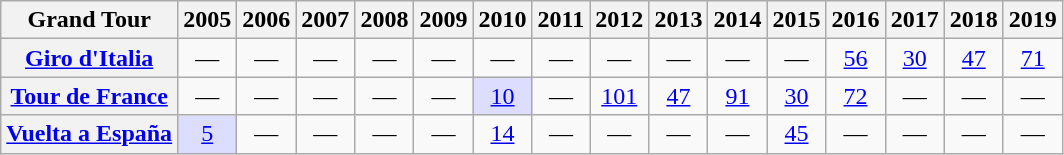<table class="wikitable plainrowheaders">
<tr>
<th>Grand Tour</th>
<th scope="col">2005</th>
<th scope="col">2006</th>
<th scope="col">2007</th>
<th scope="col">2008</th>
<th scope="col">2009</th>
<th scope="col">2010</th>
<th scope="col">2011</th>
<th scope="col">2012</th>
<th scope="col">2013</th>
<th scope="col">2014</th>
<th scope="col">2015</th>
<th scope="col">2016</th>
<th scope="col">2017</th>
<th scope="col">2018</th>
<th scope="col">2019</th>
</tr>
<tr style="text-align:center;">
<th scope="row"> <a href='#'>Giro d'Italia</a></th>
<td>—</td>
<td>—</td>
<td>—</td>
<td>—</td>
<td>—</td>
<td>—</td>
<td>—</td>
<td>—</td>
<td>—</td>
<td>—</td>
<td>—</td>
<td><a href='#'>56</a></td>
<td><a href='#'>30</a></td>
<td><a href='#'>47</a></td>
<td><a href='#'>71</a></td>
</tr>
<tr style="text-align:center;">
<th scope="row"> <a href='#'>Tour de France</a></th>
<td>—</td>
<td>—</td>
<td>—</td>
<td>—</td>
<td>—</td>
<td style="background:#ddddff;"><a href='#'>10</a></td>
<td>—</td>
<td><a href='#'>101</a></td>
<td><a href='#'>47</a></td>
<td><a href='#'>91</a></td>
<td><a href='#'>30</a></td>
<td><a href='#'>72</a></td>
<td>—</td>
<td>—</td>
<td>—</td>
</tr>
<tr style="text-align:center;">
<th scope="row"> <a href='#'>Vuelta a España</a></th>
<td align="center" style="background:#ddddff;"><a href='#'>5</a></td>
<td>—</td>
<td>—</td>
<td>—</td>
<td>—</td>
<td><a href='#'>14</a></td>
<td>—</td>
<td>—</td>
<td>—</td>
<td>—</td>
<td align="center"><a href='#'>45</a></td>
<td>—</td>
<td>—</td>
<td>—</td>
<td>—</td>
</tr>
</table>
